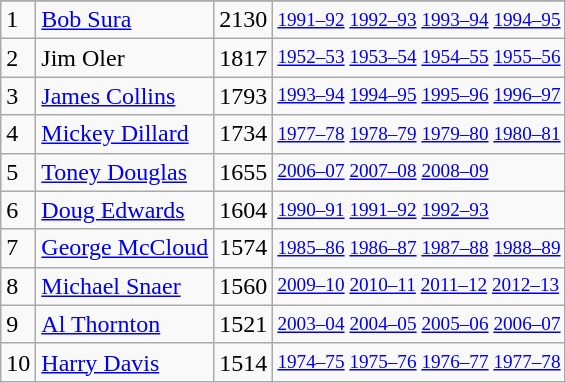<table class="wikitable">
<tr>
</tr>
<tr>
<td>1</td>
<td><a href='#'>Bob Sura</a></td>
<td>2130</td>
<td style="font-size:80%;"><a href='#'>1991–92</a> <a href='#'>1992–93</a> <a href='#'>1993–94</a> <a href='#'>1994–95</a></td>
</tr>
<tr>
<td>2</td>
<td>Jim Oler</td>
<td>1817</td>
<td style="font-size:80%;"><a href='#'>1952–53</a> <a href='#'>1953–54</a> <a href='#'>1954–55</a> <a href='#'>1955–56</a></td>
</tr>
<tr>
<td>3</td>
<td><a href='#'>James Collins</a></td>
<td>1793</td>
<td style="font-size:80%;"><a href='#'>1993–94</a> <a href='#'>1994–95</a> <a href='#'>1995–96</a> <a href='#'>1996–97</a></td>
</tr>
<tr>
<td>4</td>
<td><a href='#'>Mickey Dillard</a></td>
<td>1734</td>
<td style="font-size:80%;"><a href='#'>1977–78</a> <a href='#'>1978–79</a> <a href='#'>1979–80</a> <a href='#'>1980–81</a></td>
</tr>
<tr>
<td>5</td>
<td><a href='#'>Toney Douglas</a></td>
<td>1655</td>
<td style="font-size:80%;"><a href='#'>2006–07</a> <a href='#'>2007–08</a> <a href='#'>2008–09</a></td>
</tr>
<tr>
<td>6</td>
<td><a href='#'>Doug Edwards</a></td>
<td>1604</td>
<td style="font-size:80%;"><a href='#'>1990–91</a> <a href='#'>1991–92</a> <a href='#'>1992–93</a></td>
</tr>
<tr>
<td>7</td>
<td><a href='#'>George McCloud</a></td>
<td>1574</td>
<td style="font-size:80%;"><a href='#'>1985–86</a> <a href='#'>1986–87</a> <a href='#'>1987–88</a> <a href='#'>1988–89</a></td>
</tr>
<tr>
<td>8</td>
<td><a href='#'>Michael Snaer</a></td>
<td>1560</td>
<td style="font-size:80%;"><a href='#'>2009–10</a> <a href='#'>2010–11</a> <a href='#'>2011–12</a> <a href='#'>2012–13</a></td>
</tr>
<tr>
<td>9</td>
<td><a href='#'>Al Thornton</a></td>
<td>1521</td>
<td style="font-size:80%;"><a href='#'>2003–04</a> <a href='#'>2004–05</a> <a href='#'>2005–06</a> <a href='#'>2006–07</a></td>
</tr>
<tr>
<td>10</td>
<td><a href='#'>Harry Davis</a></td>
<td>1514</td>
<td style="font-size:80%;"><a href='#'>1974–75</a> <a href='#'>1975–76</a> <a href='#'>1976–77</a> <a href='#'>1977–78</a></td>
</tr>
</table>
